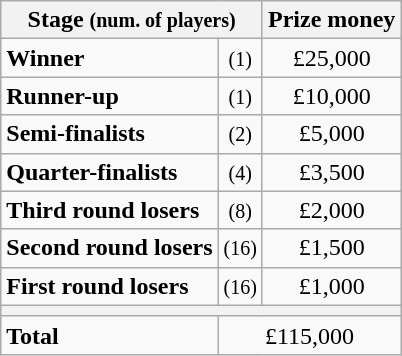<table class="wikitable">
<tr>
<th colspan=2>Stage <small>(num. of players)</small></th>
<th>Prize money</th>
</tr>
<tr>
<td><strong>Winner</strong></td>
<td align=center><small>(1)</small></td>
<td align=center>£25,000</td>
</tr>
<tr>
<td><strong>Runner-up</strong></td>
<td align=center><small>(1)</small></td>
<td align=center>£10,000</td>
</tr>
<tr>
<td><strong>Semi-finalists</strong></td>
<td align=center><small>(2)</small></td>
<td align=center>£5,000</td>
</tr>
<tr>
<td><strong>Quarter-finalists</strong></td>
<td align=center><small>(4)</small></td>
<td align=center>£3,500</td>
</tr>
<tr>
<td><strong>Third round losers</strong></td>
<td align=center><small>(8)</small></td>
<td align=center>£2,000</td>
</tr>
<tr>
<td><strong>Second round losers</strong></td>
<td align=center><small>(16)</small></td>
<td align=center>£1,500</td>
</tr>
<tr>
<td><strong>First round losers</strong></td>
<td align=center><small>(16)</small></td>
<td align=center>£1,000</td>
</tr>
<tr>
<th colspan=3></th>
</tr>
<tr>
<td><strong>Total</strong></td>
<td align=center colspan=2>£115,000</td>
</tr>
</table>
